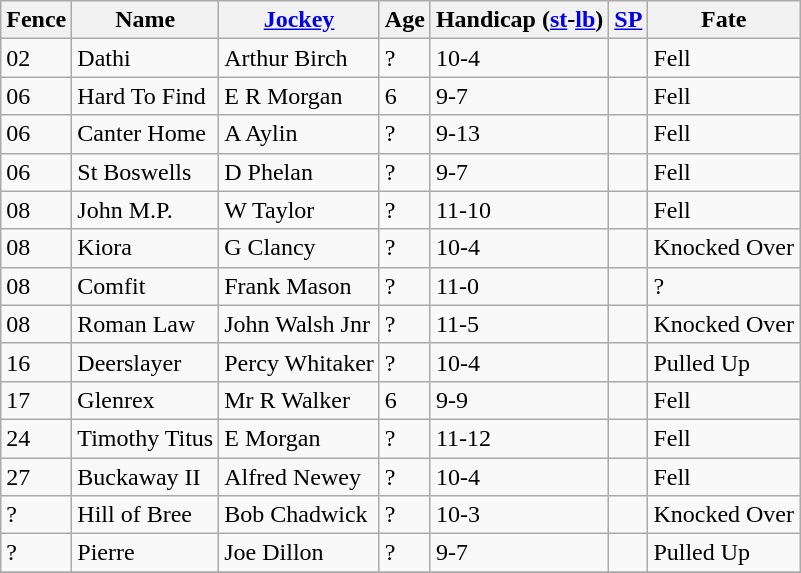<table class="wikitable sortable">
<tr>
<th>Fence</th>
<th>Name</th>
<th><a href='#'>Jockey</a></th>
<th>Age</th>
<th>Handicap (<a href='#'>st</a>-<a href='#'>lb</a>)</th>
<th><a href='#'>SP</a></th>
<th>Fate</th>
</tr>
<tr>
<td>02</td>
<td>Dathi</td>
<td>Arthur Birch</td>
<td>?</td>
<td>10-4</td>
<td></td>
<td>Fell</td>
</tr>
<tr>
<td>06</td>
<td>Hard To Find</td>
<td>E R Morgan</td>
<td>6</td>
<td>9-7</td>
<td></td>
<td>Fell</td>
</tr>
<tr>
<td>06</td>
<td>Canter Home</td>
<td>A Aylin</td>
<td>?</td>
<td>9-13</td>
<td></td>
<td>Fell</td>
</tr>
<tr>
<td>06</td>
<td>St Boswells</td>
<td>D Phelan</td>
<td>?</td>
<td>9-7</td>
<td></td>
<td>Fell</td>
</tr>
<tr>
<td>08</td>
<td>John M.P.</td>
<td>W Taylor</td>
<td>?</td>
<td>11-10</td>
<td></td>
<td>Fell</td>
</tr>
<tr>
<td>08</td>
<td>Kiora</td>
<td>G Clancy</td>
<td>?</td>
<td>10-4</td>
<td></td>
<td>Knocked Over</td>
</tr>
<tr>
<td>08</td>
<td>Comfit</td>
<td>Frank Mason</td>
<td>?</td>
<td>11-0</td>
<td></td>
<td>?</td>
</tr>
<tr>
<td>08</td>
<td>Roman Law</td>
<td>John Walsh Jnr</td>
<td>?</td>
<td>11-5</td>
<td></td>
<td>Knocked Over</td>
</tr>
<tr>
<td>16</td>
<td>Deerslayer</td>
<td>Percy Whitaker</td>
<td>?</td>
<td>10-4</td>
<td></td>
<td>Pulled Up</td>
</tr>
<tr>
<td>17</td>
<td>Glenrex</td>
<td>Mr R Walker</td>
<td>6</td>
<td>9-9</td>
<td></td>
<td>Fell</td>
</tr>
<tr>
<td>24</td>
<td>Timothy Titus</td>
<td>E Morgan</td>
<td>?</td>
<td>11-12</td>
<td></td>
<td>Fell</td>
</tr>
<tr>
<td>27</td>
<td>Buckaway II</td>
<td>Alfred Newey</td>
<td>?</td>
<td>10-4</td>
<td></td>
<td>Fell</td>
</tr>
<tr>
<td>?</td>
<td>Hill of Bree</td>
<td>Bob Chadwick</td>
<td>?</td>
<td>10-3</td>
<td></td>
<td>Knocked Over</td>
</tr>
<tr>
<td>?</td>
<td>Pierre</td>
<td>Joe Dillon</td>
<td>?</td>
<td>9-7</td>
<td></td>
<td>Pulled Up</td>
</tr>
<tr>
</tr>
</table>
